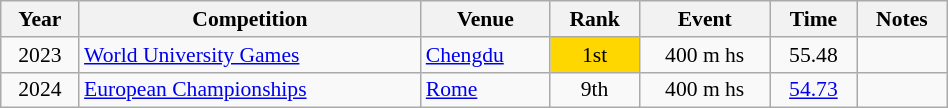<table class="wikitable" width=50% style="font-size:90%; text-align:center;">
<tr>
<th>Year</th>
<th>Competition</th>
<th>Venue</th>
<th>Rank</th>
<th>Event</th>
<th>Time</th>
<th>Notes</th>
</tr>
<tr>
<td rowspan=1>2023</td>
<td rowspan=1 align=left><a href='#'>World University Games</a></td>
<td rowspan=1 align=left> <a href='#'>Chengdu</a></td>
<td bgcolor=gold>1st</td>
<td>400 m hs</td>
<td>55.48</td>
<td></td>
</tr>
<tr>
<td rowspan=1>2024</td>
<td rowspan=1 align=left><a href='#'>European Championships</a></td>
<td rowspan=1 align=left> <a href='#'>Rome</a></td>
<td>9th</td>
<td>400 m hs</td>
<td><a href='#'>54.73</a></td>
<td></td>
</tr>
</table>
